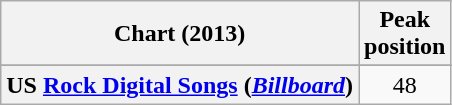<table class="wikitable sortable plainrowheaders">
<tr>
<th>Chart (2013)</th>
<th>Peak<br>position</th>
</tr>
<tr>
</tr>
<tr>
<th scope="row">US <a href='#'>Rock Digital Songs</a> (<em><a href='#'>Billboard</a></em>)</th>
<td align="center">48</td>
</tr>
</table>
